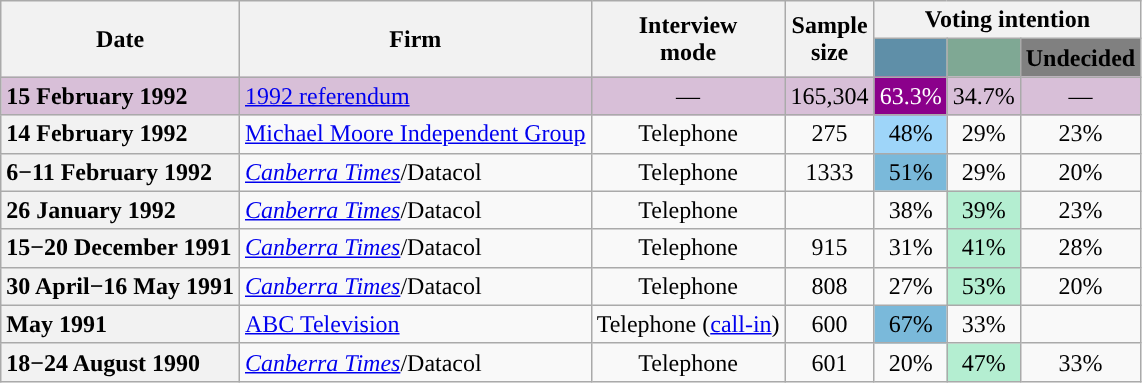<table class="nowrap wikitable sortable tpl-blanktable" style=text-align:center;font-size:100%>
<tr>
<th rowspan=2>Date</th>
<th rowspan=2>Firm</th>
<th rowspan=2 class=unsortable>Interview<br>mode</th>
<th rowspan=2 class=unsortable>Sample<br>size</th>
<th colspan="3">Voting intention</th>
</tr>
<tr>
<th class=unsortable style=background:#5F8FA8></th>
<th class=unsortable style=background:#7FA894></th>
<th class=unsortable style=background:grey><span>Undecided</span></th>
</tr>
<tr style=background:Thistle>
<td style=text-align:left><strong>15 February 1992</strong></td>
<td style=text-align:left><a href='#'>1992 referendum</a></td>
<td style="background:Thistle;">—</td>
<td style="background:Thistle;">165,304</td>
<td style="background:DarkMagenta; color:white;">63.3%</td>
<td style="background:Thistle;">34.7%</td>
<td style="background:Thistle;">—</td>
</tr>
<tr>
<th style=text-align:left>14 February 1992</th>
<td style=text-align:left><a href='#'>Michael Moore Independent Group</a></td>
<td>Telephone</td>
<td>275</td>
<td style="background:#9ED5F9">48%</td>
<td>29%</td>
<td>23%</td>
</tr>
<tr>
<th style=text-align:left>6−11 February 1992</th>
<td style=text-align:left><em><a href='#'>Canberra Times</a></em>/Datacol</td>
<td>Telephone</td>
<td>1333</td>
<td style="background:#7AB9DA">51%</td>
<td>29%</td>
<td>20%</td>
</tr>
<tr>
<th style=text-align:left>26 January 1992</th>
<td style=text-align:left><em><a href='#'>Canberra Times</a></em>/Datacol</td>
<td>Telephone</td>
<td></td>
<td>38%</td>
<td style="background:#B4EED1">39%</td>
<td>23%</td>
</tr>
<tr>
<th style=text-align:left>15−20 December 1991</th>
<td style=text-align:left><em><a href='#'>Canberra Times</a></em>/Datacol</td>
<td>Telephone</td>
<td>915</td>
<td>31%</td>
<td style="background:#B4EED1">41%</td>
<td>28%</td>
</tr>
<tr>
<th style=text-align:left>30 April−16 May 1991</th>
<td style=text-align:left><em><a href='#'>Canberra Times</a></em>/Datacol</td>
<td>Telephone</td>
<td>808</td>
<td>27%</td>
<td style="background:#B4EED1">53%</td>
<td>20%</td>
</tr>
<tr>
<th style=text-align:left>May 1991</th>
<td style=text-align:left><a href='#'>ABC Television</a></td>
<td>Telephone (<a href='#'>call-in</a>)</td>
<td>600</td>
<td style="background:#7AB9DA">67%</td>
<td>33%</td>
<td></td>
</tr>
<tr>
<th style=text-align:left>18−24 August 1990</th>
<td style=text-align:left><em><a href='#'>Canberra Times</a></em>/Datacol</td>
<td>Telephone</td>
<td>601</td>
<td>20%</td>
<td style="background:#B4EED1">47%</td>
<td>33%</td>
</tr>
</table>
